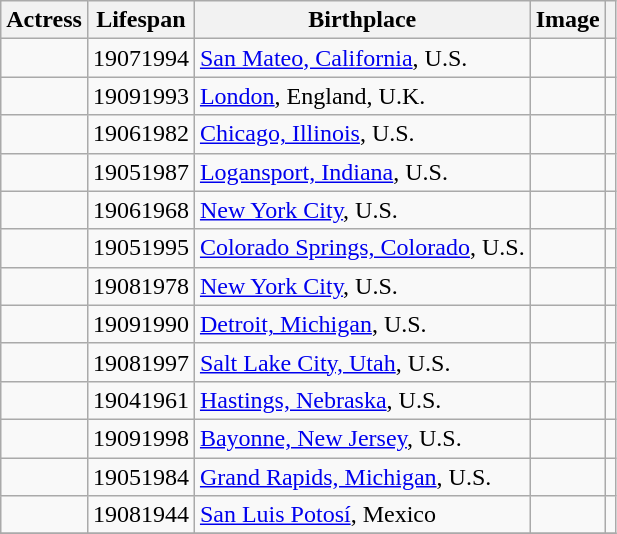<table class="wikitable sortable" style="width:; height:;">
<tr>
<th>Actress</th>
<th>Lifespan</th>
<th>Birthplace</th>
<th class="unsortable">Image</th>
<th class="unsortable"></th>
</tr>
<tr>
<td></td>
<td>19071994</td>
<td><a href='#'>San Mateo, California</a>, U.S.</td>
<td></td>
<td align=center></td>
</tr>
<tr>
<td> </td>
<td>19091993</td>
<td><a href='#'>London</a>, England, U.K.</td>
<td></td>
<td align=center></td>
</tr>
<tr>
<td></td>
<td>19061982</td>
<td><a href='#'>Chicago, Illinois</a>, U.S.</td>
<td></td>
<td align=center></td>
</tr>
<tr>
<td></td>
<td>19051987</td>
<td><a href='#'>Logansport, Indiana</a>, U.S.</td>
<td></td>
<td align=center></td>
</tr>
<tr>
<td></td>
<td>19061968</td>
<td><a href='#'>New York City</a>, U.S.</td>
<td></td>
<td align=center></td>
</tr>
<tr>
<td></td>
<td>19051995</td>
<td><a href='#'>Colorado Springs, Colorado</a>, U.S.</td>
<td></td>
<td align=center></td>
</tr>
<tr>
<td></td>
<td>19081978</td>
<td><a href='#'>New York City</a>, U.S.</td>
<td></td>
<td align=center></td>
</tr>
<tr>
<td></td>
<td>19091990</td>
<td><a href='#'>Detroit, Michigan</a>, U.S.</td>
<td></td>
<td align=center></td>
</tr>
<tr>
<td></td>
<td>19081997</td>
<td><a href='#'>Salt Lake City, Utah</a>, U.S.</td>
<td></td>
<td align=center></td>
</tr>
<tr>
<td></td>
<td>19041961</td>
<td><a href='#'>Hastings, Nebraska</a>, U.S.</td>
<td></td>
<td align=center></td>
</tr>
<tr>
<td></td>
<td>19091998</td>
<td><a href='#'>Bayonne, New Jersey</a>, U.S.</td>
<td></td>
<td align=center></td>
</tr>
<tr>
<td></td>
<td>19051984</td>
<td><a href='#'>Grand Rapids, Michigan</a>, U.S.</td>
<td></td>
<td align=center></td>
</tr>
<tr>
<td> </td>
<td>19081944</td>
<td><a href='#'>San Luis Potosí</a>, Mexico</td>
<td></td>
<td align=center></td>
</tr>
<tr>
</tr>
</table>
